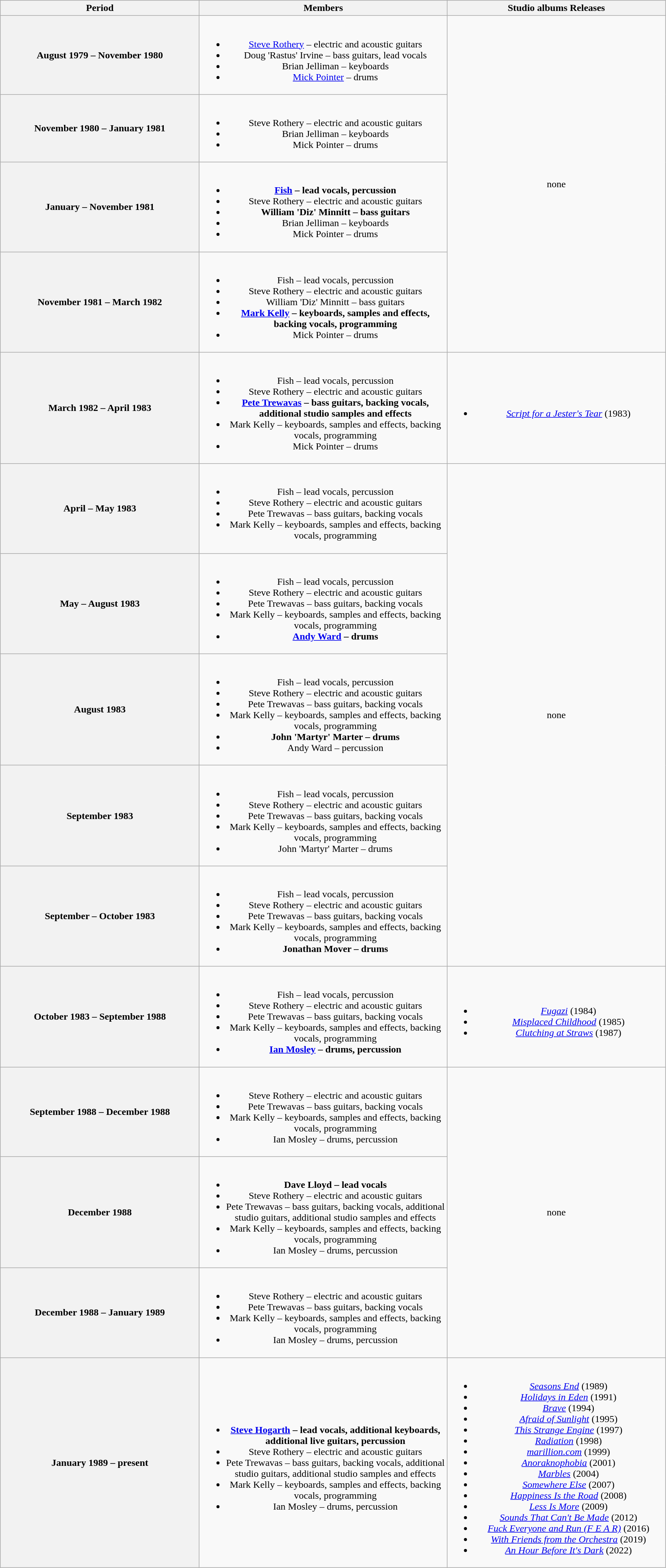<table class="wikitable plainrowheaders" style="text-align:center;">
<tr>
<th scope="col" style="width:20em;">Period</th>
<th scope="col" style="width:25em;">Members</th>
<th scope="col" style="width:22em;">Studio albums Releases</th>
</tr>
<tr>
<th>August 1979 – November 1980</th>
<td><br><ul><li><a href='#'>Steve Rothery</a> – electric and acoustic guitars</li><li>Doug 'Rastus' Irvine – bass guitars, lead vocals</li><li>Brian Jelliman – keyboards</li><li><a href='#'>Mick Pointer</a> – drums</li></ul></td>
<td rowspan="4">none</td>
</tr>
<tr>
<th>November 1980 – January 1981</th>
<td><br><ul><li>Steve Rothery – electric and acoustic guitars</li><li>Brian Jelliman – keyboards</li><li>Mick Pointer – drums</li></ul></td>
</tr>
<tr>
<th>January – November 1981</th>
<td><br><ul><li><strong><a href='#'>Fish</a> – lead vocals, percussion</strong></li><li>Steve Rothery – electric and acoustic guitars</li><li><strong>William 'Diz' Minnitt – bass guitars</strong></li><li>Brian Jelliman – keyboards</li><li>Mick Pointer – drums</li></ul></td>
</tr>
<tr>
<th>November 1981 – March 1982</th>
<td><br><ul><li>Fish – lead vocals, percussion</li><li>Steve Rothery – electric and acoustic guitars</li><li>William 'Diz' Minnitt – bass guitars</li><li><strong><a href='#'>Mark Kelly</a> – keyboards, samples and effects, backing vocals, programming</strong></li><li>Mick Pointer – drums</li></ul></td>
</tr>
<tr>
<th>March 1982 – April 1983</th>
<td><br><ul><li>Fish – lead vocals, percussion</li><li>Steve Rothery – electric and acoustic guitars</li><li><strong><a href='#'>Pete Trewavas</a> – bass guitars, backing vocals, additional studio samples and effects</strong></li><li>Mark Kelly – keyboards, samples and effects, backing vocals, programming</li><li>Mick Pointer – drums</li></ul></td>
<td><br><ul><li><em><a href='#'>Script for a Jester's Tear</a></em> (1983)</li></ul></td>
</tr>
<tr>
<th>April – May 1983</th>
<td><br><ul><li>Fish – lead vocals, percussion</li><li>Steve Rothery – electric and acoustic guitars</li><li>Pete Trewavas – bass guitars, backing vocals</li><li>Mark Kelly – keyboards, samples and effects, backing vocals, programming</li></ul></td>
<td rowspan="5">none</td>
</tr>
<tr>
<th>May – August 1983</th>
<td><br><ul><li>Fish – lead vocals, percussion</li><li>Steve Rothery – electric and acoustic guitars</li><li>Pete Trewavas – bass guitars, backing vocals</li><li>Mark Kelly – keyboards, samples and effects, backing vocals, programming</li><li><strong><a href='#'>Andy Ward</a> – drums</strong></li></ul></td>
</tr>
<tr>
<th>August 1983</th>
<td><br><ul><li>Fish – lead vocals, percussion</li><li>Steve Rothery – electric and acoustic guitars</li><li>Pete Trewavas – bass guitars, backing vocals</li><li>Mark Kelly – keyboards, samples and effects, backing vocals, programming</li><li><strong>John 'Martyr' Marter – drums</strong></li><li>Andy Ward – percussion</li></ul></td>
</tr>
<tr>
<th>September 1983</th>
<td><br><ul><li>Fish – lead vocals, percussion</li><li>Steve Rothery – electric and acoustic guitars</li><li>Pete Trewavas – bass guitars, backing vocals</li><li>Mark Kelly – keyboards, samples and effects, backing vocals, programming</li><li>John 'Martyr' Marter – drums</li></ul></td>
</tr>
<tr>
<th>September – October 1983</th>
<td><br><ul><li>Fish – lead vocals, percussion</li><li>Steve Rothery – electric and acoustic guitars</li><li>Pete Trewavas – bass guitars, backing vocals</li><li>Mark Kelly – keyboards, samples and effects, backing vocals, programming</li><li><strong>Jonathan Mover – drums</strong></li></ul></td>
</tr>
<tr>
<th>October 1983 – September 1988</th>
<td><br><ul><li>Fish – lead vocals, percussion</li><li>Steve Rothery – electric and acoustic guitars</li><li>Pete Trewavas – bass guitars, backing vocals</li><li>Mark Kelly – keyboards, samples and effects, backing vocals, programming</li><li><strong><a href='#'>Ian Mosley</a> – drums, percussion</strong></li></ul></td>
<td><br><ul><li><em><a href='#'>Fugazi</a></em> (1984)</li><li><em><a href='#'>Misplaced Childhood</a></em> (1985)</li><li><em><a href='#'>Clutching at Straws</a></em> (1987)</li></ul></td>
</tr>
<tr>
<th>September 1988 – December 1988</th>
<td><br><ul><li>Steve Rothery – electric and acoustic guitars</li><li>Pete Trewavas – bass guitars, backing vocals</li><li>Mark Kelly – keyboards, samples and effects, backing vocals, programming</li><li>Ian Mosley – drums, percussion</li></ul></td>
<td rowspan="3">none</td>
</tr>
<tr>
<th>December 1988</th>
<td><br><ul><li><strong>Dave Lloyd – lead vocals</strong></li><li>Steve Rothery – electric and acoustic guitars</li><li>Pete Trewavas – bass guitars, backing vocals, additional studio guitars, additional studio samples and effects</li><li>Mark Kelly – keyboards, samples and effects, backing vocals, programming</li><li>Ian Mosley – drums, percussion</li></ul></td>
</tr>
<tr>
<th>December 1988 – January 1989</th>
<td><br><ul><li>Steve Rothery – electric and acoustic guitars</li><li>Pete Trewavas – bass guitars, backing vocals</li><li>Mark Kelly – keyboards, samples and effects, backing vocals, programming</li><li>Ian Mosley – drums, percussion</li></ul></td>
</tr>
<tr>
<th>January 1989 – present</th>
<td><br><ul><li><strong><a href='#'>Steve Hogarth</a> – lead vocals, additional keyboards, additional live guitars, percussion</strong></li><li>Steve Rothery – electric and acoustic guitars</li><li>Pete Trewavas – bass guitars, backing vocals, additional studio guitars, additional studio samples and effects</li><li>Mark Kelly – keyboards, samples and effects, backing vocals, programming</li><li>Ian Mosley – drums, percussion</li></ul></td>
<td><br><ul><li><em><a href='#'>Seasons End</a></em> (1989)</li><li><em><a href='#'>Holidays in Eden</a></em> (1991)</li><li><em><a href='#'>Brave</a></em> (1994)</li><li><em><a href='#'>Afraid of Sunlight</a></em> (1995)</li><li><em><a href='#'>This Strange Engine</a></em> (1997)</li><li><em><a href='#'>Radiation</a></em> (1998)</li><li><em><a href='#'>marillion.com</a></em> (1999)</li><li><em><a href='#'>Anoraknophobia</a></em> (2001)</li><li><em><a href='#'>Marbles</a></em> (2004)</li><li><em><a href='#'>Somewhere Else</a></em> (2007)</li><li><em><a href='#'>Happiness Is the Road</a></em> (2008)</li><li><em><a href='#'>Less Is More</a></em> (2009)</li><li><em><a href='#'>Sounds That Can't Be Made</a></em> (2012)</li><li><em><a href='#'>Fuck Everyone and Run (F E A R)</a></em> (2016)</li><li><em><a href='#'>With Friends from the Orchestra</a></em> (2019)</li><li><em><a href='#'>An Hour Before It's Dark</a></em> (2022)</li></ul></td>
</tr>
</table>
